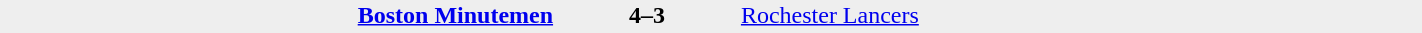<table style="width:75%; background:#eee;" cellspacing="0">
<tr>
<td rowspan="3" style="text-align:center; font-size:85%; width:15%;"></td>
<td style="width:24%; text-align:right;"><strong><a href='#'>Boston Minutemen</a></strong></td>
<td style="text-align:center; width:13%;"><strong>4–3</strong></td>
<td width=24%><a href='#'>Rochester Lancers</a></td>
<td rowspan="3" style="font-size:85%; vertical-align:top;"></td>
</tr>
<tr style=font-size:85%>
<td align=right valign=top></td>
<td valign=top></td>
<td align=left valign=top></td>
</tr>
</table>
